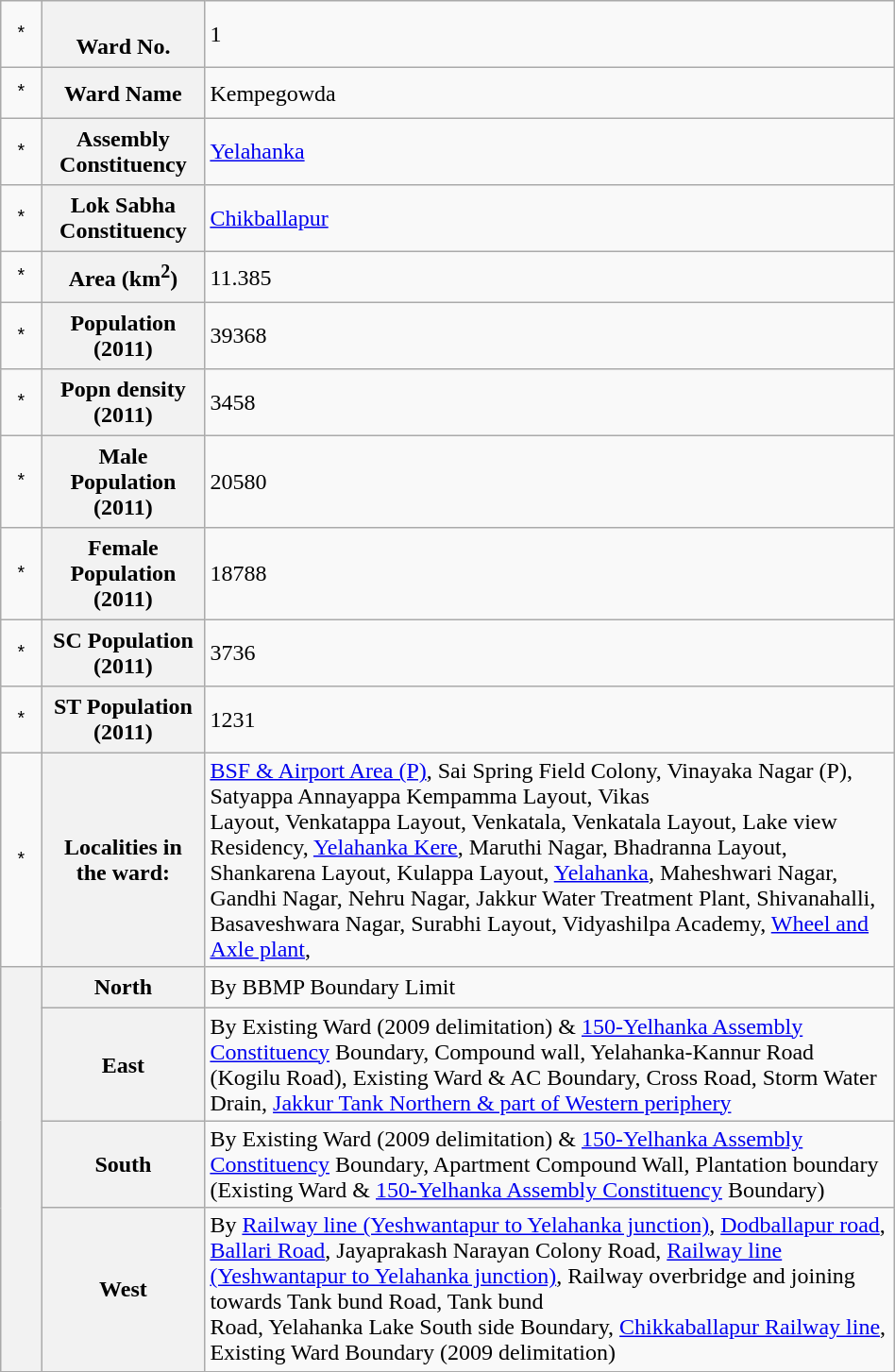<table class="wikitable" style="width:50%">
<tr>
<td style="padding: 10px; font-family: monospace; font-size: 100%;">*</td>
<th style="padding: 5px;"><br>Ward No.</th>
<td>1</td>
</tr>
<tr>
<td style="padding: 10px; font-family: monospace; font-size: 100%;">*</td>
<th style="padding: 5px;">Ward Name</th>
<td>Kempegowda</td>
</tr>
<tr>
<td style="padding: 10px; font-family: monospace; font-size: 100%;">*</td>
<th style="padding: 5px;">Assembly Constituency</th>
<td><a href='#'>Yelahanka</a></td>
</tr>
<tr>
<td style="padding: 10px; font-family: monospace; font-size: 100%;">*</td>
<th style="padding: 5px;">Lok Sabha Constituency</th>
<td><a href='#'>Chikballapur</a></td>
</tr>
<tr>
<td style="padding: 10px; font-family: monospace; font-size: 100%;">*</td>
<th style="padding: 5px;">Area (km<sup>2</sup>)</th>
<td>11.385</td>
</tr>
<tr>
<td style="padding: 10px; font-family: monospace; font-size: 100%;">*</td>
<th style="padding: 5px;">Population (2011)</th>
<td>39368</td>
</tr>
<tr>
<td style="padding: 10px; font-family: monospace; font-size: 100%;">*</td>
<th style="padding: 5px;">Popn density (2011)</th>
<td>3458</td>
</tr>
<tr>
<td style="padding: 10px; font-family: monospace; font-size: 100%;">*</td>
<th style="padding: 5px;">Male Population (2011)</th>
<td>20580</td>
</tr>
<tr>
<td style="padding: 10px; font-family: monospace; font-size: 100%;">*</td>
<th style="padding: 5px;">Female Population (2011)</th>
<td>18788</td>
</tr>
<tr>
<td style="padding: 10px; font-family: monospace; font-size: 100%;">*</td>
<th style="padding: 5px;">SC Population (2011)</th>
<td>3736</td>
</tr>
<tr>
<td style="padding: 10px; font-family: monospace; font-size: 100%;">*</td>
<th style="padding: 5px;">ST Population (2011)</th>
<td>1231</td>
</tr>
<tr>
<td style="padding: 10px; font-family: monospace; font-size: 100%;">*</td>
<th style="padding: 5px;">Localities in the ward:</th>
<td><a href='#'>BSF & Airport Area (P)</a>, Sai Spring Field Colony, Vinayaka Nagar (P), Satyappa Annayappa Kempamma Layout, Vikas<br>Layout, Venkatappa Layout, Venkatala, Venkatala Layout, Lake view Residency, <a href='#'>Yelahanka Kere</a>, Maruthi Nagar, Bhadranna Layout, Shankarena Layout, Kulappa Layout, <a href='#'>Yelahanka</a>, Maheshwari Nagar, Gandhi Nagar, Nehru Nagar, Jakkur Water Treatment Plant, Shivanahalli, Basaveshwara Nagar, Surabhi Layout, Vidyashilpa Academy, <a href='#'>Wheel and Axle plant</a>,</td>
</tr>
<tr>
<th rowspan="4" style="padding: 2px; font-family: monospace; font-size: 120%;"></th>
<th style="padding: 5px;">North</th>
<td>By BBMP Boundary Limit</td>
</tr>
<tr>
<th style="padding: 5px;">East</th>
<td>By Existing Ward (2009 delimitation) & <a href='#'>150-Yelhanka Assembly Constituency</a> Boundary, Compound wall, Yelahanka-Kannur Road (Kogilu Road), Existing Ward & AC Boundary, Cross Road, Storm Water Drain, <a href='#'>Jakkur Tank Northern & part of Western periphery</a></td>
</tr>
<tr>
<th style="padding: 5px;">South</th>
<td>By Existing Ward (2009 delimitation) & <a href='#'>150-Yelhanka Assembly Constituency</a> Boundary, Apartment Compound Wall, Plantation boundary (Existing Ward & <a href='#'>150-Yelhanka Assembly Constituency</a> Boundary)</td>
</tr>
<tr>
<th style="padding: 5px;">West</th>
<td>By <a href='#'>Railway line (Yeshwantapur to Yelahanka junction)</a>, <a href='#'>Dodballapur road</a>, <a href='#'>Ballari Road</a>, Jayaprakash Narayan Colony Road, <a href='#'>Railway line (Yeshwantapur to Yelahanka junction)</a>, Railway overbridge and joining towards Tank bund Road, Tank bund<br>Road, Yelahanka Lake South side Boundary, <a href='#'>Chikkaballapur Railway line</a>, Existing Ward Boundary (2009 delimitation)</td>
</tr>
<tr>
</tr>
</table>
